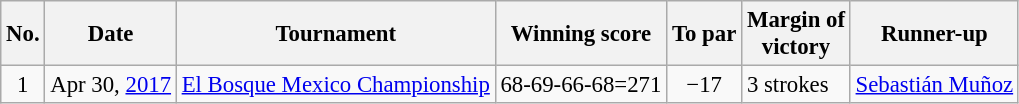<table class="wikitable" style="font-size:95%;">
<tr>
<th>No.</th>
<th>Date</th>
<th>Tournament</th>
<th>Winning score</th>
<th>To par</th>
<th>Margin of<br>victory</th>
<th>Runner-up</th>
</tr>
<tr>
<td align=center>1</td>
<td align=right>Apr 30, <a href='#'>2017</a></td>
<td><a href='#'>El Bosque Mexico Championship</a></td>
<td>68-69-66-68=271</td>
<td align=center>−17</td>
<td>3 strokes</td>
<td> <a href='#'>Sebastián Muñoz</a></td>
</tr>
</table>
